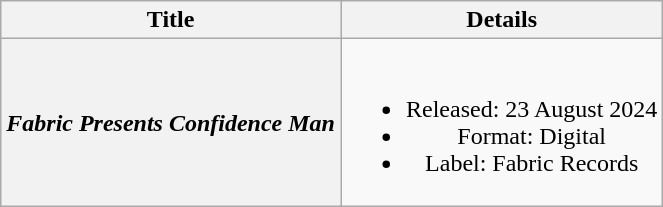<table class="wikitable plainrowheaders" style="text-align:center;" border="1">
<tr>
<th scope="col">Title</th>
<th scope="col">Details</th>
</tr>
<tr>
<th scope="row"><em>Fabric Presents Confidence Man</em></th>
<td><br><ul><li>Released: 23 August 2024</li><li>Format: Digital</li><li>Label: Fabric Records</li></ul></td>
</tr>
</table>
